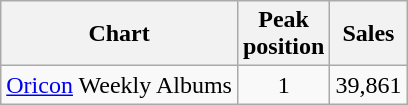<table class="wikitable">
<tr>
<th>Chart</th>
<th>Peak<br>position</th>
<th>Sales</th>
</tr>
<tr>
<td><a href='#'>Oricon</a> Weekly Albums</td>
<td align="center">1</td>
<td>39,861</td>
</tr>
</table>
